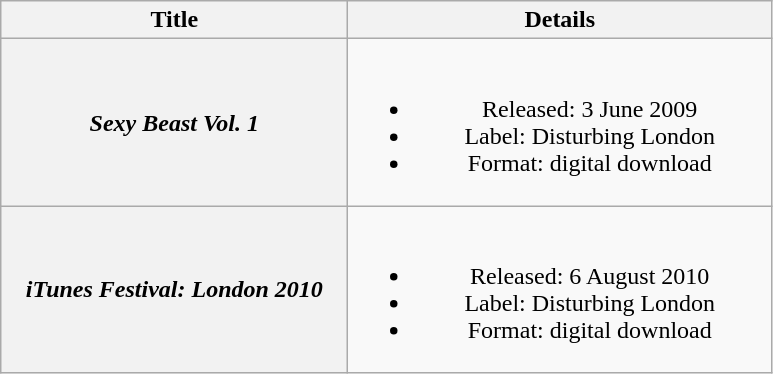<table class="wikitable plainrowheaders" style="text-align:center;">
<tr>
<th scope="col" style="width:14em;">Title</th>
<th scope="col" style="width:17.2em;">Details</th>
</tr>
<tr>
<th scope="row"><em>Sexy Beast Vol. 1</em></th>
<td><br><ul><li>Released: 3 June 2009</li><li>Label: Disturbing London</li><li>Format: digital download</li></ul></td>
</tr>
<tr>
<th scope="row"><em>iTunes Festival: London 2010</em></th>
<td><br><ul><li>Released: 6 August 2010</li><li>Label: Disturbing London</li><li>Format: digital download</li></ul></td>
</tr>
</table>
